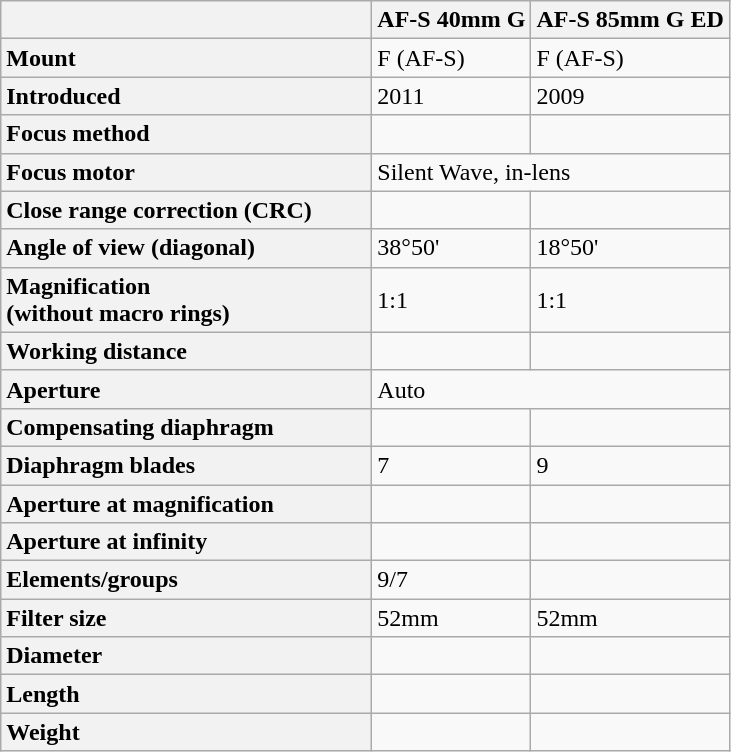<table class="wikitable floatright" style="font-size:100%;text-align:left;">
<tr>
<th style="width: 15em"></th>
<th>AF-S 40mm G</th>
<th>AF-S 85mm G ED</th>
</tr>
<tr>
<th style="text-align: left">Mount</th>
<td>F (AF-S)</td>
<td>F (AF‑S)</td>
</tr>
<tr>
<th style="text-align: left">Introduced</th>
<td>2011</td>
<td>2009</td>
</tr>
<tr>
<th style="text-align: left">Focus method</th>
<td></td>
<td></td>
</tr>
<tr>
<th style="text-align: left">Focus motor</th>
<td colspan=2>Silent Wave, in-lens</td>
</tr>
<tr>
<th style="text-align: left">Close range correction (CRC)</th>
<td></td>
<td></td>
</tr>
<tr>
<th style="text-align: left">Angle of view (diagonal)</th>
<td>38°50'</td>
<td>18°50'</td>
</tr>
<tr>
<th style="text-align: left">Magnification<br>(without macro rings)</th>
<td>1:1</td>
<td>1:1</td>
</tr>
<tr>
<th style="text-align: left">Working distance</th>
<td></td>
<td></td>
</tr>
<tr>
<th style="text-align: left">Aperture</th>
<td colspan="2">Auto</td>
</tr>
<tr>
<th style="text-align: left">Compensating diaphragm</th>
<td></td>
<td></td>
</tr>
<tr>
<th style="text-align: left">Diaphragm blades</th>
<td>7</td>
<td>9</td>
</tr>
<tr>
<th style="text-align: left">Aperture at magnification</th>
<td></td>
<td></td>
</tr>
<tr>
<th style="text-align: left">Aperture at infinity</th>
<td></td>
<td></td>
</tr>
<tr>
<th style="text-align: left">Elements/groups</th>
<td>9/7</td>
<td></td>
</tr>
<tr>
<th style="text-align: left">Filter size</th>
<td>52mm</td>
<td>52mm</td>
</tr>
<tr>
<th style="text-align: left">Diameter</th>
<td></td>
<td></td>
</tr>
<tr>
<th style="text-align: left">Length</th>
<td></td>
<td></td>
</tr>
<tr>
<th style="text-align: left">Weight</th>
<td></td>
<td></td>
</tr>
</table>
